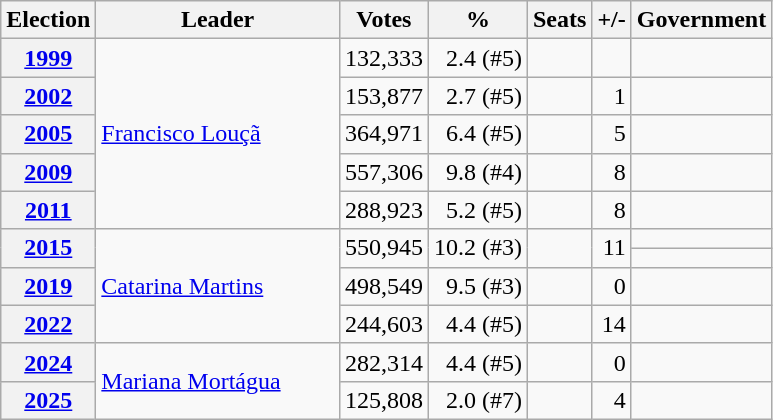<table class="wikitable" style="text-align:right;">
<tr>
<th>Election</th>
<th width="155px">Leader</th>
<th>Votes</th>
<th>%</th>
<th>Seats</th>
<th>+/-</th>
<th>Government</th>
</tr>
<tr>
<th><a href='#'>1999</a></th>
<td rowspan="5" align=left><a href='#'>Francisco Louçã</a></td>
<td>132,333</td>
<td>2.4 (#5)</td>
<td></td>
<td></td>
<td></td>
</tr>
<tr>
<th><a href='#'>2002</a></th>
<td>153,877</td>
<td>2.7 (#5)</td>
<td></td>
<td>1</td>
<td></td>
</tr>
<tr>
<th><a href='#'>2005</a></th>
<td>364,971</td>
<td>6.4 (#5)</td>
<td></td>
<td>5</td>
<td></td>
</tr>
<tr>
<th><a href='#'>2009</a></th>
<td>557,306</td>
<td>9.8 (#4)</td>
<td></td>
<td>8</td>
<td></td>
</tr>
<tr>
<th><a href='#'>2011</a></th>
<td>288,923</td>
<td>5.2 (#5)</td>
<td></td>
<td>8</td>
<td></td>
</tr>
<tr>
<th rowspan="2"><a href='#'>2015</a></th>
<td rowspan="4" align=left><a href='#'>Catarina Martins</a></td>
<td rowspan="2">550,945</td>
<td rowspan="2">10.2 (#3)</td>
<td rowspan="2"></td>
<td rowspan="2">11</td>
<td></td>
</tr>
<tr>
<td></td>
</tr>
<tr>
<th><a href='#'>2019</a></th>
<td>498,549</td>
<td>9.5 (#3)</td>
<td></td>
<td>0</td>
<td></td>
</tr>
<tr>
<th><a href='#'>2022</a></th>
<td>244,603</td>
<td>4.4 (#5)</td>
<td></td>
<td>14</td>
<td></td>
</tr>
<tr>
<th><a href='#'>2024</a></th>
<td rowspan="2" align=left><a href='#'>Mariana Mortágua</a></td>
<td>282,314</td>
<td>4.4 (#5)</td>
<td></td>
<td>0</td>
<td></td>
</tr>
<tr>
<th><a href='#'>2025</a></th>
<td>125,808</td>
<td>2.0 (#7)</td>
<td></td>
<td>4</td>
<td></td>
</tr>
</table>
